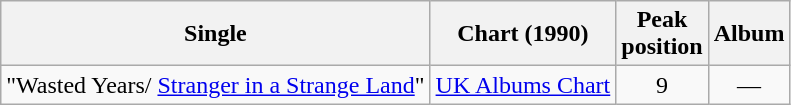<table class="wikitable sortable">
<tr>
<th>Single</th>
<th>Chart (1990)</th>
<th>Peak<br>position</th>
<th>Album</th>
</tr>
<tr>
<td>"Wasted Years/ <a href='#'>Stranger in a Strange Land</a>"</td>
<td><a href='#'>UK Albums Chart</a></td>
<td style="text-align:center;">9</td>
<td align="center">—</td>
</tr>
</table>
